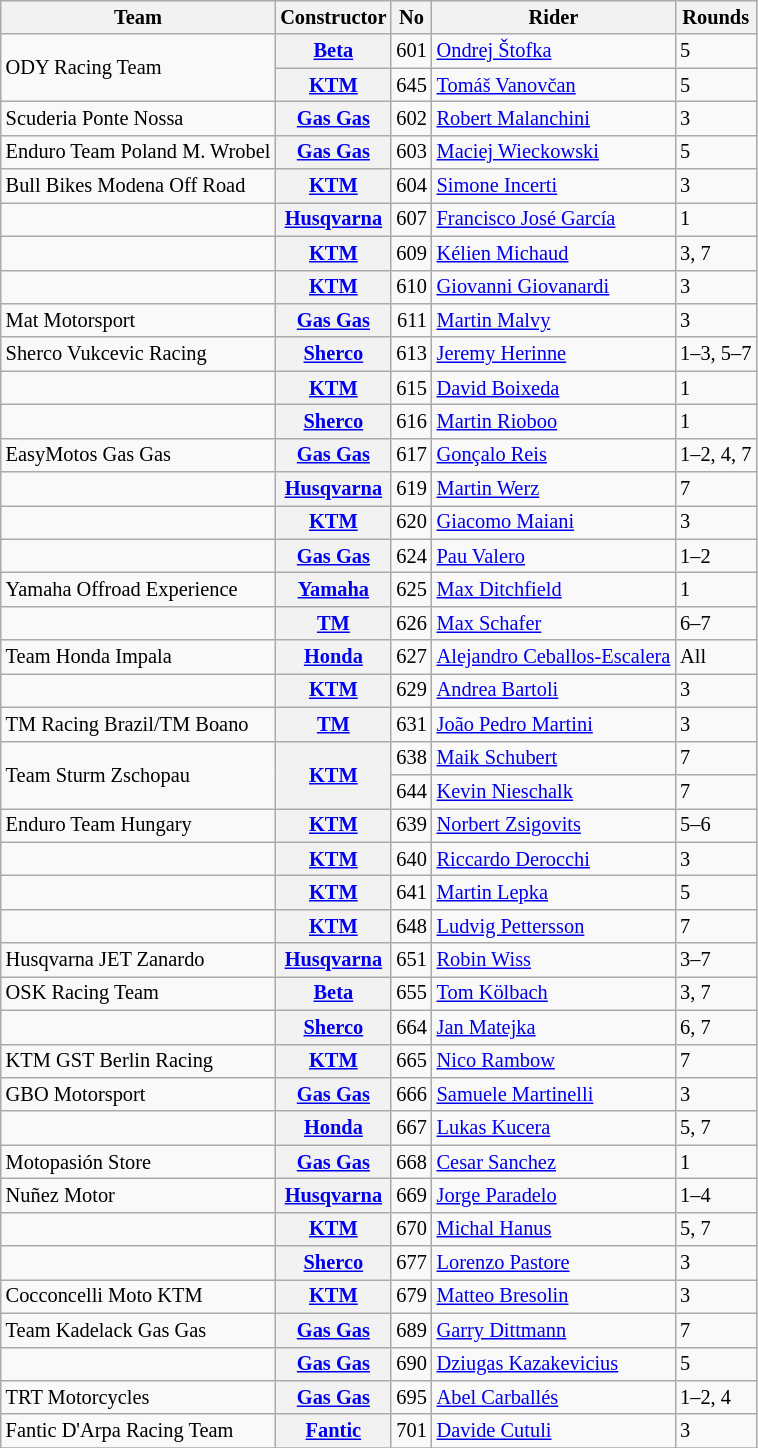<table class="wikitable" style="font-size: 85%;">
<tr>
<th>Team</th>
<th>Constructor</th>
<th>No</th>
<th>Rider</th>
<th>Rounds</th>
</tr>
<tr>
<td rowspan=2>ODY Racing Team</td>
<th><a href='#'>Beta</a></th>
<td align="right">601</td>
<td> <a href='#'>Ondrej Štofka</a></td>
<td>5</td>
</tr>
<tr>
<th><a href='#'>KTM</a></th>
<td align="right">645</td>
<td> <a href='#'>Tomáš Vanovčan</a></td>
<td>5</td>
</tr>
<tr>
<td>Scuderia Ponte Nossa</td>
<th><a href='#'>Gas Gas</a></th>
<td align="right">602</td>
<td> <a href='#'>Robert Malanchini</a></td>
<td>3</td>
</tr>
<tr>
<td>Enduro Team Poland M. Wrobel</td>
<th><a href='#'>Gas Gas</a></th>
<td align="right">603</td>
<td> <a href='#'>Maciej Wieckowski</a></td>
<td>5</td>
</tr>
<tr>
<td>Bull Bikes Modena Off Road</td>
<th><a href='#'>KTM</a></th>
<td align="right">604</td>
<td> <a href='#'>Simone Incerti</a></td>
<td>3</td>
</tr>
<tr>
<td></td>
<th><a href='#'>Husqvarna</a></th>
<td align="right">607</td>
<td> <a href='#'>Francisco José García</a></td>
<td>1</td>
</tr>
<tr>
<td></td>
<th><a href='#'>KTM</a></th>
<td align="right">609</td>
<td> <a href='#'>Kélien Michaud</a></td>
<td>3, 7</td>
</tr>
<tr>
<td></td>
<th><a href='#'>KTM</a></th>
<td align="right">610</td>
<td> <a href='#'>Giovanni Giovanardi</a></td>
<td>3</td>
</tr>
<tr>
<td>Mat Motorsport</td>
<th><a href='#'>Gas Gas</a></th>
<td align="right">611</td>
<td> <a href='#'>Martin Malvy</a></td>
<td>3</td>
</tr>
<tr>
<td>Sherco Vukcevic Racing</td>
<th><a href='#'>Sherco</a></th>
<td align="right">613</td>
<td> <a href='#'>Jeremy Herinne</a></td>
<td>1–3, 5–7</td>
</tr>
<tr>
<td></td>
<th><a href='#'>KTM</a></th>
<td align="right">615</td>
<td> <a href='#'>David Boixeda</a></td>
<td>1</td>
</tr>
<tr>
<td></td>
<th><a href='#'>Sherco</a></th>
<td align="right">616</td>
<td> <a href='#'>Martin Rioboo</a></td>
<td>1</td>
</tr>
<tr>
<td>EasyMotos Gas Gas</td>
<th><a href='#'>Gas Gas</a></th>
<td align="right">617</td>
<td> <a href='#'>Gonçalo Reis</a></td>
<td>1–2, 4, 7</td>
</tr>
<tr>
<td></td>
<th><a href='#'>Husqvarna</a></th>
<td align="right">619</td>
<td> <a href='#'>Martin Werz</a></td>
<td>7</td>
</tr>
<tr>
<td></td>
<th><a href='#'>KTM</a></th>
<td align="right">620</td>
<td> <a href='#'>Giacomo Maiani</a></td>
<td>3</td>
</tr>
<tr>
<td></td>
<th><a href='#'>Gas Gas</a></th>
<td align="right">624</td>
<td> <a href='#'>Pau Valero</a></td>
<td>1–2</td>
</tr>
<tr>
<td>Yamaha Offroad Experience</td>
<th><a href='#'>Yamaha</a></th>
<td align="right">625</td>
<td> <a href='#'>Max Ditchfield</a></td>
<td>1</td>
</tr>
<tr>
<td></td>
<th><a href='#'>TM</a></th>
<td align="right">626</td>
<td> <a href='#'>Max Schafer</a></td>
<td>6–7</td>
</tr>
<tr>
<td>Team Honda Impala</td>
<th><a href='#'>Honda</a></th>
<td align="right">627</td>
<td> <a href='#'>Alejandro Ceballos-Escalera</a></td>
<td>All</td>
</tr>
<tr>
<td></td>
<th><a href='#'>KTM</a></th>
<td align="right">629</td>
<td> <a href='#'>Andrea Bartoli</a></td>
<td>3</td>
</tr>
<tr>
<td>TM Racing Brazil/TM Boano</td>
<th><a href='#'>TM</a></th>
<td align="right">631</td>
<td> <a href='#'>João Pedro Martini</a></td>
<td>3</td>
</tr>
<tr>
<td rowspan=2>Team Sturm Zschopau</td>
<th rowspan=2><a href='#'>KTM</a></th>
<td align="right">638</td>
<td> <a href='#'>Maik Schubert</a></td>
<td>7</td>
</tr>
<tr>
<td align="right">644</td>
<td> <a href='#'>Kevin Nieschalk</a></td>
<td>7</td>
</tr>
<tr>
<td>Enduro Team Hungary</td>
<th><a href='#'>KTM</a></th>
<td align="right">639</td>
<td> <a href='#'>Norbert Zsigovits</a></td>
<td>5–6</td>
</tr>
<tr>
<td></td>
<th><a href='#'>KTM</a></th>
<td align="right">640</td>
<td> <a href='#'>Riccardo Derocchi</a></td>
<td>3</td>
</tr>
<tr>
<td></td>
<th><a href='#'>KTM</a></th>
<td align="right">641</td>
<td> <a href='#'>Martin Lepka</a></td>
<td>5</td>
</tr>
<tr>
<td></td>
<th><a href='#'>KTM</a></th>
<td align="right">648</td>
<td> <a href='#'>Ludvig Pettersson</a></td>
<td>7</td>
</tr>
<tr>
<td>Husqvarna JET Zanardo</td>
<th><a href='#'>Husqvarna</a></th>
<td align="right">651</td>
<td> <a href='#'>Robin Wiss</a></td>
<td>3–7</td>
</tr>
<tr>
<td>OSK Racing Team</td>
<th><a href='#'>Beta</a></th>
<td align="right">655</td>
<td> <a href='#'>Tom Kölbach</a></td>
<td>3, 7</td>
</tr>
<tr>
<td></td>
<th><a href='#'>Sherco</a></th>
<td align="right">664</td>
<td> <a href='#'>Jan Matejka</a></td>
<td>6, 7</td>
</tr>
<tr>
<td>KTM GST Berlin Racing</td>
<th><a href='#'>KTM</a></th>
<td align="right">665</td>
<td> <a href='#'>Nico Rambow</a></td>
<td>7</td>
</tr>
<tr>
<td>GBO Motorsport</td>
<th><a href='#'>Gas Gas</a></th>
<td align="right">666</td>
<td> <a href='#'>Samuele Martinelli</a></td>
<td>3</td>
</tr>
<tr>
<td></td>
<th><a href='#'>Honda</a></th>
<td align="right">667</td>
<td> <a href='#'>Lukas Kucera</a></td>
<td>5, 7</td>
</tr>
<tr>
<td>Motopasión Store</td>
<th><a href='#'>Gas Gas</a></th>
<td align="right">668</td>
<td> <a href='#'>Cesar Sanchez</a></td>
<td>1</td>
</tr>
<tr>
<td>Nuñez Motor</td>
<th><a href='#'>Husqvarna</a></th>
<td align="right">669</td>
<td> <a href='#'>Jorge Paradelo</a></td>
<td>1–4</td>
</tr>
<tr>
<td></td>
<th><a href='#'>KTM</a></th>
<td align="right">670</td>
<td> <a href='#'>Michal Hanus</a></td>
<td>5, 7</td>
</tr>
<tr>
<td></td>
<th><a href='#'>Sherco</a></th>
<td align="right">677</td>
<td> <a href='#'>Lorenzo Pastore</a></td>
<td>3</td>
</tr>
<tr>
<td>Cocconcelli Moto KTM</td>
<th><a href='#'>KTM</a></th>
<td align="right">679</td>
<td> <a href='#'>Matteo Bresolin</a></td>
<td>3</td>
</tr>
<tr>
<td>Team Kadelack Gas Gas</td>
<th><a href='#'>Gas Gas</a></th>
<td align="right">689</td>
<td> <a href='#'>Garry Dittmann</a></td>
<td>7</td>
</tr>
<tr>
<td></td>
<th><a href='#'>Gas Gas</a></th>
<td align="right">690</td>
<td> <a href='#'>Dziugas Kazakevicius</a></td>
<td>5</td>
</tr>
<tr>
<td>TRT Motorcycles</td>
<th><a href='#'>Gas Gas</a></th>
<td align="right">695</td>
<td> <a href='#'>Abel Carballés</a></td>
<td>1–2, 4</td>
</tr>
<tr>
<td>Fantic D'Arpa Racing Team</td>
<th><a href='#'>Fantic</a></th>
<td align="right">701</td>
<td> <a href='#'>Davide Cutuli</a></td>
<td>3</td>
</tr>
<tr>
</tr>
</table>
